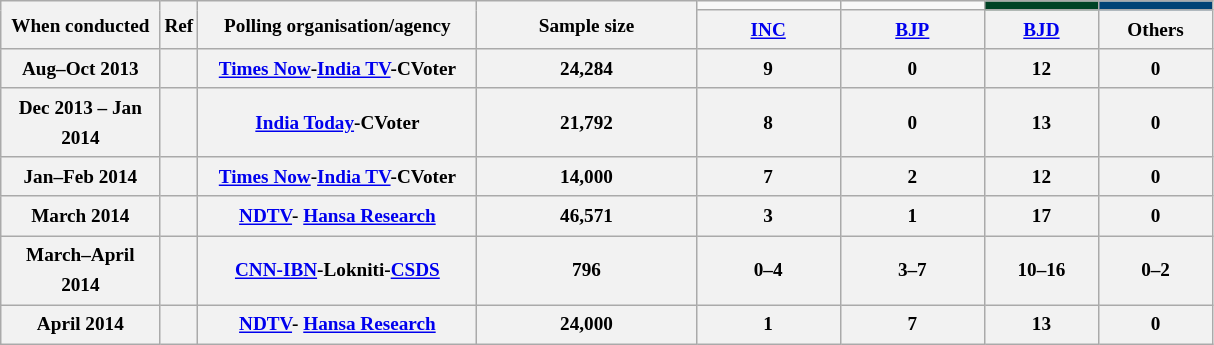<table class="wikitable" style="text-align:center;font-size:80%;line-height:20px;">
<tr>
<th class="wikitable" rowspan="2" width="100px">When conducted</th>
<th class="wikitable" rowspan="2" width="10px">Ref</th>
<th class="wikitable" rowspan="2" width="180px">Polling organisation/agency</th>
<th class="wikitable" rowspan="2" width="140px">Sample size</th>
<td bgcolor=></td>
<td bgcolor=></td>
<td style="background:#004225;"></td>
<td style="background:#004275;"></td>
</tr>
<tr>
<th class="wikitable" width="90px"><a href='#'>INC</a></th>
<th class="wikitable" width="90px"><a href='#'>BJP</a></th>
<th class="wikitable" width="70px"><a href='#'>BJD</a></th>
<th class="wikitable" width="70px">Others</th>
</tr>
<tr class="hintergrundfarbe2" style="text-align:center">
<th>Aug–Oct 2013</th>
<th></th>
<th><a href='#'>Times Now</a>-<a href='#'>India TV</a>-CVoter</th>
<th>24,284</th>
<th>9</th>
<th>0</th>
<th>12</th>
<th>0</th>
</tr>
<tr class="hintergrundfarbe2" style="text-align:center">
<th>Dec 2013 – Jan 2014</th>
<th></th>
<th><a href='#'>India Today</a>-CVoter</th>
<th>21,792</th>
<th>8</th>
<th>0</th>
<th>13</th>
<th>0</th>
</tr>
<tr class="hintergrundfarbe2" style="text-align:center">
<th>Jan–Feb 2014</th>
<th></th>
<th><a href='#'>Times Now</a>-<a href='#'>India TV</a>-CVoter</th>
<th>14,000</th>
<th>7</th>
<th>2</th>
<th>12</th>
<th>0</th>
</tr>
<tr class="hintergrundfarbe2" style="text-align:center">
<th>March 2014</th>
<th></th>
<th><a href='#'>NDTV</a>- <a href='#'>Hansa Research</a></th>
<th>46,571</th>
<th>3</th>
<th>1</th>
<th>17</th>
<th>0</th>
</tr>
<tr class="hintergrundfarbe2" style="text-align:center">
<th>March–April 2014</th>
<th></th>
<th><a href='#'>CNN-IBN</a>-Lokniti-<a href='#'>CSDS</a></th>
<th>796</th>
<th>0–4</th>
<th>3–7</th>
<th>10–16</th>
<th>0–2</th>
</tr>
<tr class="hintergrundfarbe2" style="text-align:center">
<th>April 2014</th>
<th></th>
<th><a href='#'>NDTV</a>- <a href='#'>Hansa Research</a></th>
<th>24,000</th>
<th>1</th>
<th>7</th>
<th>13</th>
<th>0</th>
</tr>
</table>
